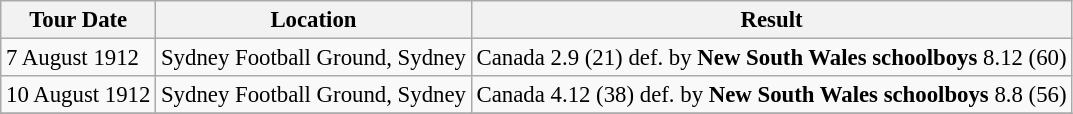<table class="wikitable" style="font-size: 95%;">
<tr>
<th>Tour Date</th>
<th>Location</th>
<th>Result</th>
</tr>
<tr>
<td>7 August 1912</td>
<td>Sydney Football Ground, Sydney</td>
<td>Canada 2.9 (21) def. by <strong>New South Wales schoolboys</strong> 8.12 (60)</td>
</tr>
<tr>
<td>10 August 1912</td>
<td>Sydney Football Ground, Sydney</td>
<td>Canada 4.12 (38) def. by <strong>New South Wales schoolboys</strong> 8.8 (56)</td>
</tr>
<tr>
</tr>
</table>
